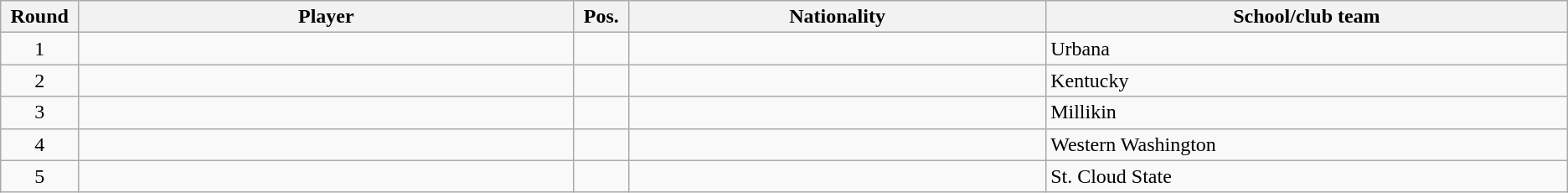<table class="wikitable sortable">
<tr>
<th width="1%">Round</th>
<th width="19%">Player</th>
<th width="1%">Pos.</th>
<th width="16%">Nationality</th>
<th width="20%">School/club team</th>
</tr>
<tr>
<td align=center>1</td>
<td></td>
<td></td>
<td></td>
<td>Urbana</td>
</tr>
<tr>
<td align=center>2</td>
<td></td>
<td></td>
<td></td>
<td>Kentucky</td>
</tr>
<tr>
<td align=center>3</td>
<td></td>
<td></td>
<td></td>
<td>Millikin</td>
</tr>
<tr>
<td align=center>4</td>
<td></td>
<td></td>
<td></td>
<td>Western Washington</td>
</tr>
<tr>
<td align=center>5</td>
<td></td>
<td></td>
<td></td>
<td>St. Cloud State</td>
</tr>
</table>
